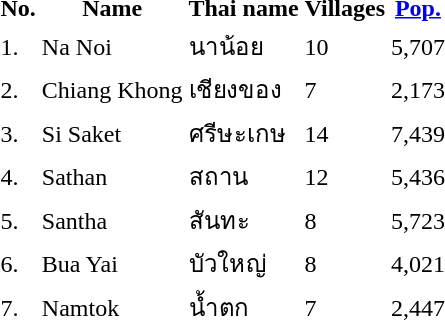<table>
<tr>
<th>No.</th>
<th>Name</th>
<th>Thai name</th>
<th>Villages</th>
<th><a href='#'>Pop.</a></th>
<td>    </td>
</tr>
<tr>
<td>1.</td>
<td>Na Noi</td>
<td>นาน้อย</td>
<td>10</td>
<td>5,707</td>
<td></td>
</tr>
<tr>
<td>2.</td>
<td>Chiang Khong</td>
<td>เชียงของ</td>
<td>7</td>
<td>2,173</td>
<td></td>
</tr>
<tr>
<td>3.</td>
<td>Si Saket</td>
<td>ศรีษะเกษ</td>
<td>14</td>
<td>7,439</td>
<td></td>
</tr>
<tr>
<td>4.</td>
<td>Sathan</td>
<td>สถาน</td>
<td>12</td>
<td>5,436</td>
<td></td>
</tr>
<tr>
<td>5.</td>
<td>Santha</td>
<td>สันทะ</td>
<td>8</td>
<td>5,723</td>
<td></td>
</tr>
<tr>
<td>6.</td>
<td>Bua Yai</td>
<td>บัวใหญ่</td>
<td>8</td>
<td>4,021</td>
<td></td>
</tr>
<tr>
<td>7.</td>
<td>Namtok</td>
<td>น้ำตก</td>
<td>7</td>
<td>2,447</td>
<td></td>
</tr>
</table>
